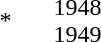<table>
<tr>
<td>*       </td>
<td>1948<br>1949</td>
</tr>
<tr>
</tr>
</table>
